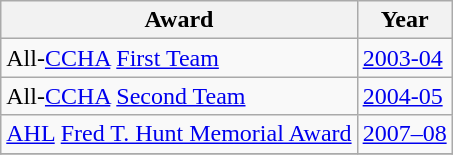<table class="wikitable">
<tr>
<th>Award</th>
<th>Year</th>
</tr>
<tr>
<td>All-<a href='#'>CCHA</a> <a href='#'>First Team</a></td>
<td><a href='#'>2003-04</a></td>
</tr>
<tr>
<td>All-<a href='#'>CCHA</a> <a href='#'>Second Team</a></td>
<td><a href='#'>2004-05</a></td>
</tr>
<tr>
<td><a href='#'>AHL</a> <a href='#'>Fred T. Hunt Memorial Award</a></td>
<td><a href='#'>2007–08</a></td>
</tr>
<tr>
</tr>
</table>
